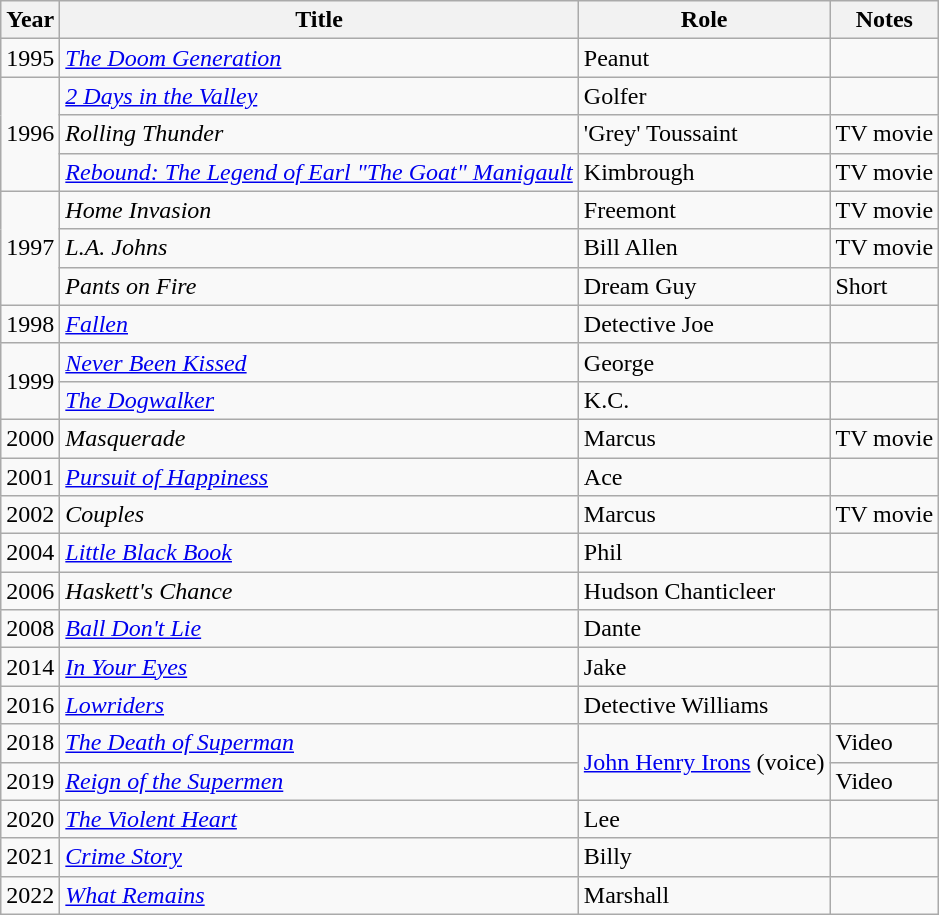<table class="wikitable sortable">
<tr>
<th>Year</th>
<th>Title</th>
<th>Role</th>
<th class="unsortable">Notes</th>
</tr>
<tr>
<td>1995</td>
<td><em><a href='#'>The Doom Generation</a></em></td>
<td>Peanut</td>
<td></td>
</tr>
<tr>
<td rowspan="3">1996</td>
<td><em><a href='#'>2 Days in the Valley</a></em></td>
<td>Golfer</td>
<td></td>
</tr>
<tr>
<td><em>Rolling Thunder</em></td>
<td>'Grey' Toussaint</td>
<td>TV movie</td>
</tr>
<tr>
<td><em><a href='#'>Rebound: The Legend of Earl "The Goat" Manigault</a></em></td>
<td>Kimbrough</td>
<td>TV movie</td>
</tr>
<tr>
<td rowspan="3">1997</td>
<td><em>Home Invasion</em></td>
<td>Freemont</td>
<td>TV movie</td>
</tr>
<tr>
<td><em>L.A. Johns</em></td>
<td>Bill Allen</td>
<td>TV movie</td>
</tr>
<tr>
<td><em>Pants on Fire</em></td>
<td>Dream Guy</td>
<td>Short</td>
</tr>
<tr>
<td>1998</td>
<td><em><a href='#'>Fallen</a></em></td>
<td>Detective Joe</td>
<td></td>
</tr>
<tr>
<td rowspan="2">1999</td>
<td><em><a href='#'>Never Been Kissed</a></em></td>
<td>George</td>
<td></td>
</tr>
<tr>
<td><em><a href='#'>The Dogwalker</a></em></td>
<td>K.C.</td>
<td></td>
</tr>
<tr>
<td>2000</td>
<td><em>Masquerade</em></td>
<td>Marcus</td>
<td>TV movie</td>
</tr>
<tr>
<td>2001</td>
<td><em><a href='#'>Pursuit of Happiness</a></em></td>
<td>Ace</td>
<td></td>
</tr>
<tr>
<td>2002</td>
<td><em>Couples</em></td>
<td>Marcus</td>
<td>TV movie</td>
</tr>
<tr>
<td>2004</td>
<td><em><a href='#'>Little Black Book</a></em></td>
<td>Phil</td>
<td></td>
</tr>
<tr>
<td>2006</td>
<td><em>Haskett's Chance</em></td>
<td>Hudson Chanticleer</td>
<td></td>
</tr>
<tr>
<td>2008</td>
<td><em><a href='#'>Ball Don't Lie</a></em></td>
<td>Dante</td>
<td></td>
</tr>
<tr>
<td>2014</td>
<td><em><a href='#'>In Your Eyes</a></em></td>
<td>Jake</td>
<td></td>
</tr>
<tr>
<td>2016</td>
<td><em><a href='#'>Lowriders</a></em></td>
<td>Detective Williams</td>
<td></td>
</tr>
<tr>
<td>2018</td>
<td><em><a href='#'>The Death of Superman</a></em></td>
<td rowspan="2"><a href='#'>John Henry Irons</a> (voice)</td>
<td>Video</td>
</tr>
<tr>
<td>2019</td>
<td><em><a href='#'>Reign of the Supermen</a></em></td>
<td>Video</td>
</tr>
<tr>
<td>2020</td>
<td><em><a href='#'>The Violent Heart</a></em></td>
<td>Lee</td>
<td></td>
</tr>
<tr>
<td>2021</td>
<td><em><a href='#'>Crime Story</a></em></td>
<td>Billy</td>
<td></td>
</tr>
<tr>
<td>2022</td>
<td><em><a href='#'>What Remains</a></em></td>
<td>Marshall</td>
<td></td>
</tr>
</table>
